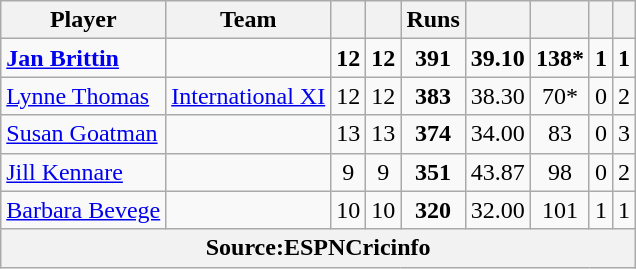<table class="wikitable sortable" style="text-align:center">
<tr>
<th class="unsortable">Player</th>
<th>Team</th>
<th></th>
<th></th>
<th>Runs</th>
<th></th>
<th></th>
<th></th>
<th></th>
</tr>
<tr>
<td style="text-align:left"><strong><a href='#'>Jan Brittin</a></strong></td>
<td style="text-align:left"><strong></strong></td>
<td><strong>12</strong></td>
<td><strong>12</strong></td>
<td><strong>391</strong></td>
<td><strong>39.10</strong></td>
<td><strong>138*</strong></td>
<td><strong>1</strong></td>
<td><strong>1</strong></td>
</tr>
<tr>
<td style="text-align:left"><a href='#'>Lynne Thomas</a></td>
<td style="text-align:left"><a href='#'>International XI</a></td>
<td>12</td>
<td>12</td>
<td><strong>383</strong></td>
<td>38.30</td>
<td>70*</td>
<td>0</td>
<td>2</td>
</tr>
<tr>
<td style="text-align:left"><a href='#'>Susan Goatman</a></td>
<td style="text-align:left"></td>
<td>13</td>
<td>13</td>
<td><strong>374</strong></td>
<td>34.00</td>
<td>83</td>
<td>0</td>
<td>3</td>
</tr>
<tr>
<td style="text-align:left"><a href='#'>Jill Kennare</a></td>
<td style="text-align:left"></td>
<td>9</td>
<td>9</td>
<td><strong>351</strong></td>
<td>43.87</td>
<td>98</td>
<td>0</td>
<td>2</td>
</tr>
<tr>
<td style="text-align:left"><a href='#'>Barbara Bevege</a></td>
<td style="text-align:left"></td>
<td>10</td>
<td>10</td>
<td><strong>320</strong></td>
<td>32.00</td>
<td>101</td>
<td>1</td>
<td>1</td>
</tr>
<tr>
<th colspan="9"><strong>Source</strong>:ESPNCricinfo</th>
</tr>
</table>
